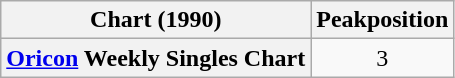<table class="wikitable plainrowheaders" style="text-align:center;">
<tr>
<th>Chart (1990)</th>
<th>Peakposition</th>
</tr>
<tr>
<th scope="row"><a href='#'>Oricon</a> Weekly Singles Chart</th>
<td>3</td>
</tr>
</table>
